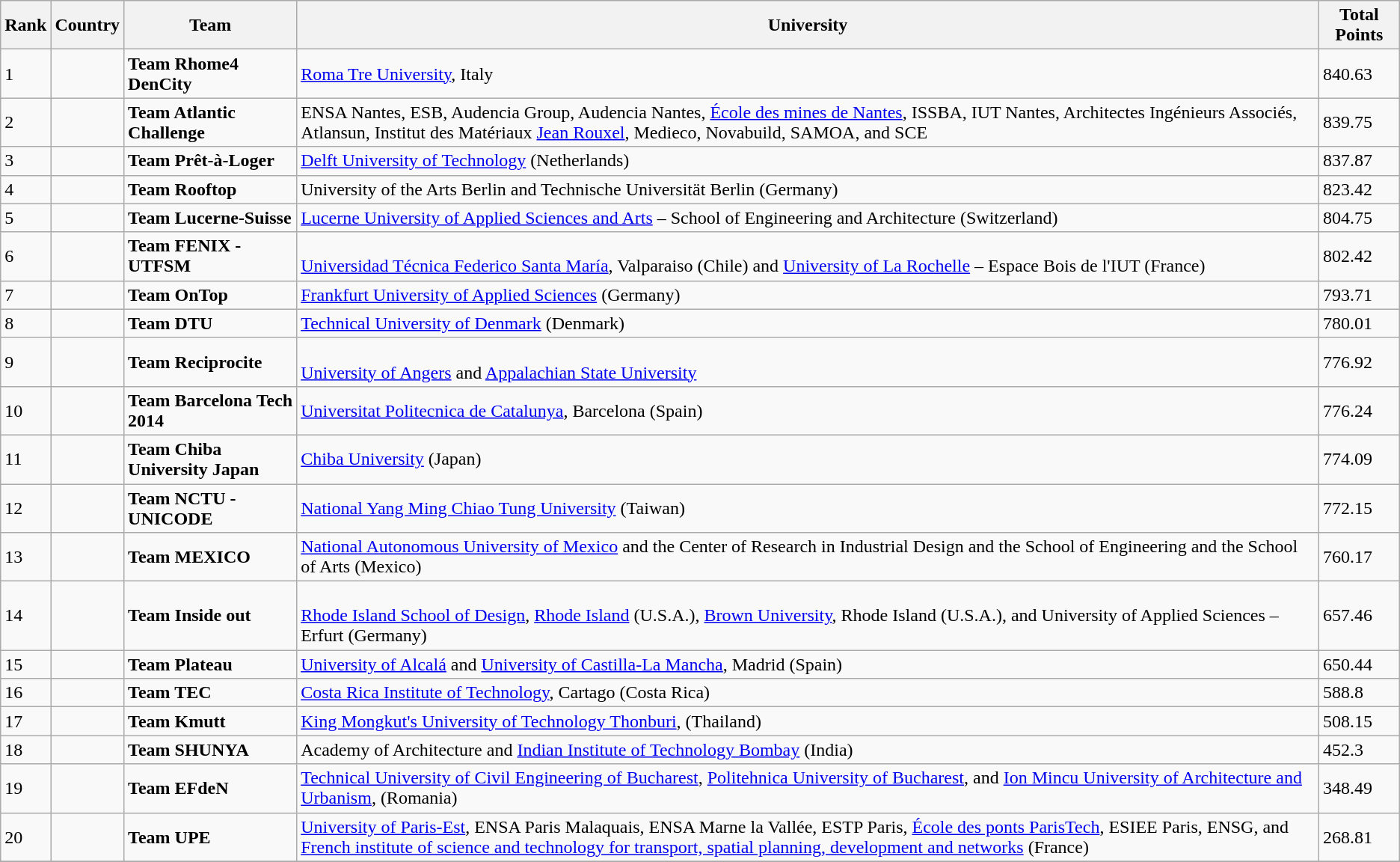<table class="wikitable sortable">
<tr>
<th>Rank</th>
<th>Country</th>
<th>Team</th>
<th>University</th>
<th>Total Points</th>
</tr>
<tr>
<td>1</td>
<td></td>
<td><strong>Team Rhome4 DenCity</strong></td>
<td><a href='#'>Roma Tre University</a>, Italy</td>
<td>840.63</td>
</tr>
<tr>
<td>2</td>
<td></td>
<td><strong>Team Atlantic Challenge</strong></td>
<td>ENSA Nantes, ESB, Audencia Group, Audencia Nantes, <a href='#'>École des mines de Nantes</a>, ISSBA, IUT Nantes, Architectes Ingénieurs Associés, Atlansun, Institut des Matériaux <a href='#'>Jean Rouxel</a>, Medieco, Novabuild, SAMOA, and SCE</td>
<td>839.75</td>
</tr>
<tr>
<td>3</td>
<td></td>
<td><strong>Team Prêt-à-Loger</strong></td>
<td><a href='#'>Delft University of Technology</a> (Netherlands)</td>
<td>837.87</td>
</tr>
<tr>
<td>4</td>
<td></td>
<td><strong>Team Rooftop</strong></td>
<td>University of the Arts Berlin and Technische Universität Berlin (Germany)</td>
<td>823.42</td>
</tr>
<tr>
<td>5</td>
<td></td>
<td><strong>Team Lucerne-Suisse</strong></td>
<td><a href='#'>Lucerne University of Applied Sciences and Arts</a> – School of Engineering and Architecture (Switzerland)</td>
<td>804.75</td>
</tr>
<tr>
<td>6</td>
<td><br></td>
<td><strong>Team FENIX - UTFSM</strong></td>
<td><br><a href='#'>Universidad Técnica Federico Santa María</a>,  Valparaiso (Chile) and <a href='#'>University of La Rochelle</a> – Espace Bois de l'IUT (France)</td>
<td>802.42</td>
</tr>
<tr>
<td>7</td>
<td></td>
<td><strong>Team OnTop</strong></td>
<td><a href='#'>Frankfurt University of Applied Sciences</a> (Germany)</td>
<td>793.71</td>
</tr>
<tr>
<td>8</td>
<td></td>
<td><strong>Team DTU</strong></td>
<td><a href='#'>Technical University of Denmark</a> (Denmark)</td>
<td>780.01</td>
</tr>
<tr>
<td>9</td>
<td><br></td>
<td><strong>Team Reciprocite</strong></td>
<td><br><a href='#'>University of Angers</a> and <a href='#'>Appalachian State University</a></td>
<td>776.92</td>
</tr>
<tr>
<td>10</td>
<td></td>
<td><strong>Team Barcelona Tech 2014</strong></td>
<td><a href='#'>Universitat Politecnica de Catalunya</a>, Barcelona (Spain)</td>
<td>776.24</td>
</tr>
<tr>
<td>11</td>
<td></td>
<td><strong>Team Chiba University Japan</strong></td>
<td><a href='#'>Chiba University</a> (Japan)</td>
<td>774.09</td>
</tr>
<tr>
<td>12</td>
<td></td>
<td><strong>Team NCTU - UNICODE</strong></td>
<td><a href='#'>National Yang Ming Chiao Tung University</a> (Taiwan)</td>
<td>772.15</td>
</tr>
<tr>
<td>13</td>
<td></td>
<td><strong>Team MEXICO</strong></td>
<td><a href='#'>National Autonomous University of Mexico</a> and the Center of Research in Industrial Design and the School of Engineering and the School of Arts (Mexico)</td>
<td>760.17</td>
</tr>
<tr>
<td>14</td>
<td><br></td>
<td><strong>Team Inside out</strong></td>
<td><br><a href='#'>Rhode Island School of Design</a>, <a href='#'>Rhode Island</a> (U.S.A.), <a href='#'>Brown University</a>, Rhode Island (U.S.A.), and University of Applied Sciences – Erfurt (Germany)</td>
<td>657.46</td>
</tr>
<tr>
<td>15</td>
<td></td>
<td><strong>Team Plateau</strong></td>
<td><a href='#'>University of Alcalá</a> and <a href='#'>University of Castilla-La Mancha</a>, Madrid (Spain)</td>
<td>650.44</td>
</tr>
<tr>
<td>16</td>
<td></td>
<td><strong>Team TEC</strong></td>
<td><a href='#'>Costa Rica Institute of Technology</a>, Cartago (Costa Rica)</td>
<td>588.8</td>
</tr>
<tr>
<td>17</td>
<td></td>
<td><strong>Team Kmutt</strong></td>
<td><a href='#'>King Mongkut's University of Technology Thonburi</a>, (Thailand)</td>
<td>508.15</td>
</tr>
<tr>
<td>18</td>
<td></td>
<td><strong>Team SHUNYA</strong></td>
<td>Academy of Architecture and <a href='#'>Indian Institute of Technology Bombay</a> (India)</td>
<td>452.3</td>
</tr>
<tr>
<td>19</td>
<td></td>
<td><strong>Team EFdeN</strong></td>
<td><a href='#'>Technical University of Civil Engineering of Bucharest</a>, <a href='#'>Politehnica University of Bucharest</a>, and <a href='#'>Ion Mincu University of Architecture and Urbanism</a>, (Romania)</td>
<td>348.49</td>
</tr>
<tr>
<td>20</td>
<td></td>
<td><strong>Team UPE</strong></td>
<td><a href='#'>University of Paris-Est</a>, ENSA Paris Malaquais, ENSA Marne la Vallée, ESTP Paris, <a href='#'>École des ponts ParisTech</a>, ESIEE Paris, ENSG, and <a href='#'>French institute of science and technology for transport, spatial planning, development and networks</a> (France)</td>
<td>268.81</td>
</tr>
<tr>
</tr>
</table>
